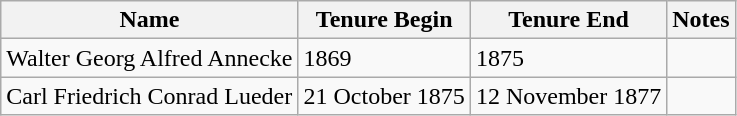<table class="wikitable">
<tr>
<th>Name</th>
<th>Tenure Begin</th>
<th>Tenure End</th>
<th>Notes</th>
</tr>
<tr>
<td>Walter Georg Alfred Annecke</td>
<td>1869</td>
<td>1875</td>
<td></td>
</tr>
<tr>
<td>Carl Friedrich Conrad Lueder</td>
<td>21 October 1875</td>
<td>12 November 1877</td>
<td></td>
</tr>
</table>
